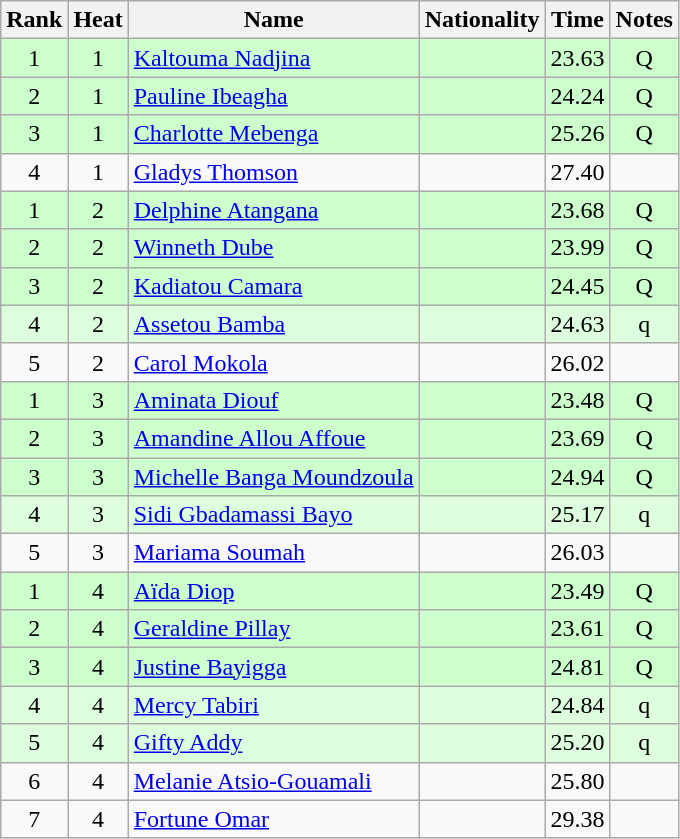<table class="wikitable sortable" style="text-align:center">
<tr>
<th>Rank</th>
<th>Heat</th>
<th>Name</th>
<th>Nationality</th>
<th>Time</th>
<th>Notes</th>
</tr>
<tr bgcolor=ccffcc>
<td>1</td>
<td>1</td>
<td align=left><a href='#'>Kaltouma Nadjina</a></td>
<td align=left></td>
<td>23.63</td>
<td>Q</td>
</tr>
<tr bgcolor=ccffcc>
<td>2</td>
<td>1</td>
<td align=left><a href='#'>Pauline Ibeagha</a></td>
<td align=left></td>
<td>24.24</td>
<td>Q</td>
</tr>
<tr bgcolor=ccffcc>
<td>3</td>
<td>1</td>
<td align=left><a href='#'>Charlotte Mebenga</a></td>
<td align=left></td>
<td>25.26</td>
<td>Q</td>
</tr>
<tr>
<td>4</td>
<td>1</td>
<td align=left><a href='#'>Gladys Thomson</a></td>
<td align=left></td>
<td>27.40</td>
<td></td>
</tr>
<tr bgcolor=ccffcc>
<td>1</td>
<td>2</td>
<td align=left><a href='#'>Delphine Atangana</a></td>
<td align=left></td>
<td>23.68</td>
<td>Q</td>
</tr>
<tr bgcolor=ccffcc>
<td>2</td>
<td>2</td>
<td align=left><a href='#'>Winneth Dube</a></td>
<td align=left></td>
<td>23.99</td>
<td>Q</td>
</tr>
<tr bgcolor=ccffcc>
<td>3</td>
<td>2</td>
<td align=left><a href='#'>Kadiatou Camara</a></td>
<td align=left></td>
<td>24.45</td>
<td>Q</td>
</tr>
<tr bgcolor=ddffdd>
<td>4</td>
<td>2</td>
<td align=left><a href='#'>Assetou Bamba</a></td>
<td align=left></td>
<td>24.63</td>
<td>q</td>
</tr>
<tr>
<td>5</td>
<td>2</td>
<td align=left><a href='#'>Carol Mokola</a></td>
<td align=left></td>
<td>26.02</td>
<td></td>
</tr>
<tr bgcolor=ccffcc>
<td>1</td>
<td>3</td>
<td align=left><a href='#'>Aminata Diouf</a></td>
<td align=left></td>
<td>23.48</td>
<td>Q</td>
</tr>
<tr bgcolor=ccffcc>
<td>2</td>
<td>3</td>
<td align=left><a href='#'>Amandine Allou Affoue</a></td>
<td align=left></td>
<td>23.69</td>
<td>Q</td>
</tr>
<tr bgcolor=ccffcc>
<td>3</td>
<td>3</td>
<td align=left><a href='#'>Michelle Banga Moundzoula</a></td>
<td align=left></td>
<td>24.94</td>
<td>Q</td>
</tr>
<tr bgcolor=ddffdd>
<td>4</td>
<td>3</td>
<td align=left><a href='#'>Sidi Gbadamassi Bayo</a></td>
<td align=left></td>
<td>25.17</td>
<td>q</td>
</tr>
<tr>
<td>5</td>
<td>3</td>
<td align=left><a href='#'>Mariama Soumah</a></td>
<td align=left></td>
<td>26.03</td>
<td></td>
</tr>
<tr bgcolor=ccffcc>
<td>1</td>
<td>4</td>
<td align=left><a href='#'>Aïda Diop</a></td>
<td align=left></td>
<td>23.49</td>
<td>Q</td>
</tr>
<tr bgcolor=ccffcc>
<td>2</td>
<td>4</td>
<td align=left><a href='#'>Geraldine Pillay</a></td>
<td align=left></td>
<td>23.61</td>
<td>Q</td>
</tr>
<tr bgcolor=ccffcc>
<td>3</td>
<td>4</td>
<td align=left><a href='#'>Justine Bayigga</a></td>
<td align=left></td>
<td>24.81</td>
<td>Q</td>
</tr>
<tr bgcolor=ddffdd>
<td>4</td>
<td>4</td>
<td align=left><a href='#'>Mercy Tabiri</a></td>
<td align=left></td>
<td>24.84</td>
<td>q</td>
</tr>
<tr bgcolor=ddffdd>
<td>5</td>
<td>4</td>
<td align=left><a href='#'>Gifty Addy</a></td>
<td align=left></td>
<td>25.20</td>
<td>q</td>
</tr>
<tr>
<td>6</td>
<td>4</td>
<td align=left><a href='#'>Melanie Atsio-Gouamali</a></td>
<td align=left></td>
<td>25.80</td>
<td></td>
</tr>
<tr>
<td>7</td>
<td>4</td>
<td align=left><a href='#'>Fortune Omar</a></td>
<td align=left></td>
<td>29.38</td>
<td></td>
</tr>
</table>
